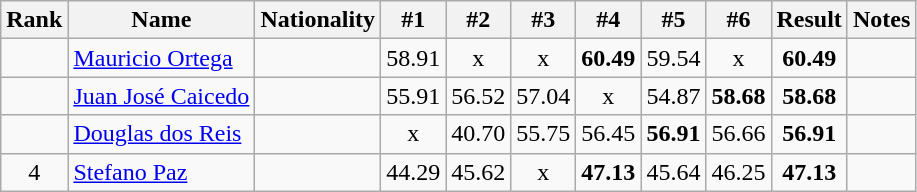<table class="wikitable sortable" style="text-align:center">
<tr>
<th>Rank</th>
<th>Name</th>
<th>Nationality</th>
<th>#1</th>
<th>#2</th>
<th>#3</th>
<th>#4</th>
<th>#5</th>
<th>#6</th>
<th>Result</th>
<th>Notes</th>
</tr>
<tr>
<td></td>
<td align=left><a href='#'>Mauricio Ortega</a></td>
<td align=left></td>
<td>58.91</td>
<td>x</td>
<td>x</td>
<td><strong>60.49</strong></td>
<td>59.54</td>
<td>x</td>
<td><strong>60.49</strong></td>
<td></td>
</tr>
<tr>
<td></td>
<td align=left><a href='#'>Juan José Caicedo</a></td>
<td align=left></td>
<td>55.91</td>
<td>56.52</td>
<td>57.04</td>
<td>x</td>
<td>54.87</td>
<td><strong>58.68</strong></td>
<td><strong>58.68</strong></td>
<td></td>
</tr>
<tr>
<td></td>
<td align=left><a href='#'>Douglas dos Reis</a></td>
<td align=left></td>
<td>x</td>
<td>40.70</td>
<td>55.75</td>
<td>56.45</td>
<td><strong>56.91</strong></td>
<td>56.66</td>
<td><strong>56.91</strong></td>
<td></td>
</tr>
<tr>
<td>4</td>
<td align=left><a href='#'>Stefano Paz</a></td>
<td align=left></td>
<td>44.29</td>
<td>45.62</td>
<td>x</td>
<td><strong>47.13</strong></td>
<td>45.64</td>
<td>46.25</td>
<td><strong>47.13</strong></td>
<td></td>
</tr>
</table>
